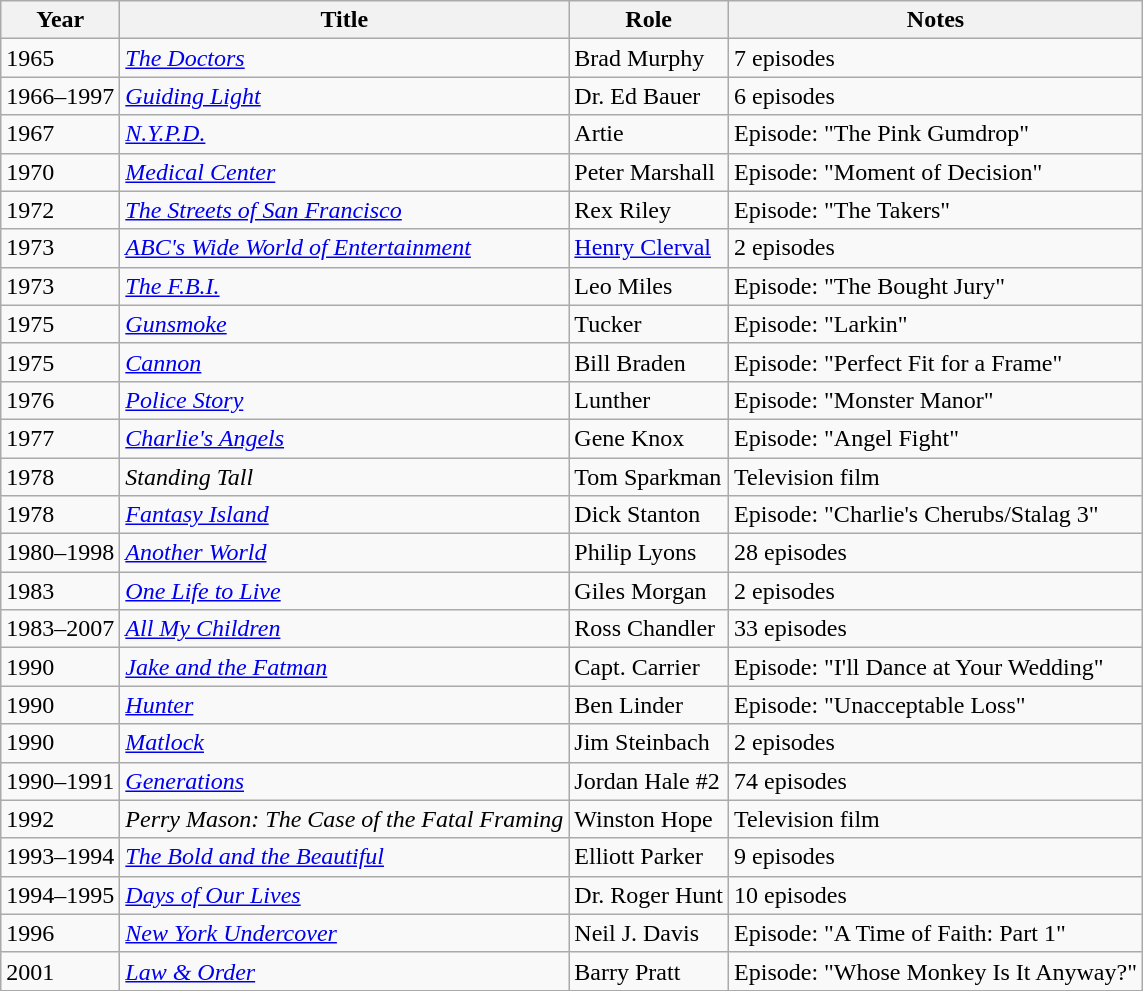<table class="wikitable sortable">
<tr>
<th>Year</th>
<th>Title</th>
<th>Role</th>
<th>Notes</th>
</tr>
<tr>
<td>1965</td>
<td><a href='#'><em>The Doctors</em></a></td>
<td>Brad Murphy</td>
<td>7 episodes</td>
</tr>
<tr>
<td>1966–1997</td>
<td><em><a href='#'>Guiding Light</a></em></td>
<td>Dr. Ed Bauer</td>
<td>6 episodes</td>
</tr>
<tr>
<td>1967</td>
<td><a href='#'><em>N.Y.P.D.</em></a></td>
<td>Artie</td>
<td>Episode: "The Pink Gumdrop"</td>
</tr>
<tr>
<td>1970</td>
<td><a href='#'><em>Medical Center</em></a></td>
<td>Peter Marshall</td>
<td>Episode: "Moment of Decision"</td>
</tr>
<tr>
<td>1972</td>
<td><em><a href='#'>The Streets of San Francisco</a></em></td>
<td>Rex Riley</td>
<td>Episode: "The Takers"</td>
</tr>
<tr>
<td>1973</td>
<td><em><a href='#'>ABC's Wide World of Entertainment</a></em></td>
<td><a href='#'>Henry Clerval</a></td>
<td>2 episodes</td>
</tr>
<tr>
<td>1973</td>
<td><a href='#'><em>The F.B.I.</em></a></td>
<td>Leo Miles</td>
<td>Episode: "The Bought Jury"</td>
</tr>
<tr>
<td>1975</td>
<td><em><a href='#'>Gunsmoke</a></em></td>
<td>Tucker</td>
<td>Episode: "Larkin"</td>
</tr>
<tr>
<td>1975</td>
<td><a href='#'><em>Cannon</em></a></td>
<td>Bill Braden</td>
<td>Episode: "Perfect Fit for a Frame"</td>
</tr>
<tr>
<td>1976</td>
<td><a href='#'><em>Police Story</em></a></td>
<td>Lunther</td>
<td>Episode: "Monster Manor"</td>
</tr>
<tr>
<td>1977</td>
<td><em><a href='#'>Charlie's Angels</a></em></td>
<td>Gene Knox</td>
<td>Episode: "Angel Fight"</td>
</tr>
<tr>
<td>1978</td>
<td><em>Standing Tall</em></td>
<td>Tom Sparkman</td>
<td>Television film</td>
</tr>
<tr>
<td>1978</td>
<td><em><a href='#'>Fantasy Island</a></em></td>
<td>Dick Stanton</td>
<td>Episode: "Charlie's Cherubs/Stalag 3"</td>
</tr>
<tr>
<td>1980–1998</td>
<td><a href='#'><em>Another World</em></a></td>
<td>Philip Lyons</td>
<td>28 episodes</td>
</tr>
<tr>
<td>1983</td>
<td><em><a href='#'>One Life to Live</a></em></td>
<td>Giles Morgan</td>
<td>2 episodes</td>
</tr>
<tr>
<td>1983–2007</td>
<td><em><a href='#'>All My Children</a></em></td>
<td>Ross Chandler</td>
<td>33 episodes</td>
</tr>
<tr>
<td>1990</td>
<td><em><a href='#'>Jake and the Fatman</a></em></td>
<td>Capt. Carrier</td>
<td>Episode: "I'll Dance at Your Wedding"</td>
</tr>
<tr>
<td>1990</td>
<td><a href='#'><em>Hunter</em></a></td>
<td>Ben Linder</td>
<td>Episode: "Unacceptable Loss"</td>
</tr>
<tr>
<td>1990</td>
<td><a href='#'><em>Matlock</em></a></td>
<td>Jim Steinbach</td>
<td>2 episodes</td>
</tr>
<tr>
<td>1990–1991</td>
<td><a href='#'><em>Generations</em></a></td>
<td>Jordan Hale #2</td>
<td>74 episodes</td>
</tr>
<tr>
<td>1992</td>
<td><em>Perry Mason: The Case of the Fatal Framing</em></td>
<td>Winston Hope</td>
<td>Television film</td>
</tr>
<tr>
<td>1993–1994</td>
<td><em><a href='#'>The Bold and the Beautiful</a></em></td>
<td>Elliott Parker</td>
<td>9 episodes</td>
</tr>
<tr>
<td>1994–1995</td>
<td><em><a href='#'>Days of Our Lives</a></em></td>
<td>Dr. Roger Hunt</td>
<td>10 episodes</td>
</tr>
<tr>
<td>1996</td>
<td><em><a href='#'>New York Undercover</a></em></td>
<td>Neil J. Davis</td>
<td>Episode: "A Time of Faith: Part 1"</td>
</tr>
<tr>
<td>2001</td>
<td><em><a href='#'>Law & Order</a></em></td>
<td>Barry Pratt</td>
<td>Episode: "Whose Monkey Is It Anyway?"</td>
</tr>
</table>
